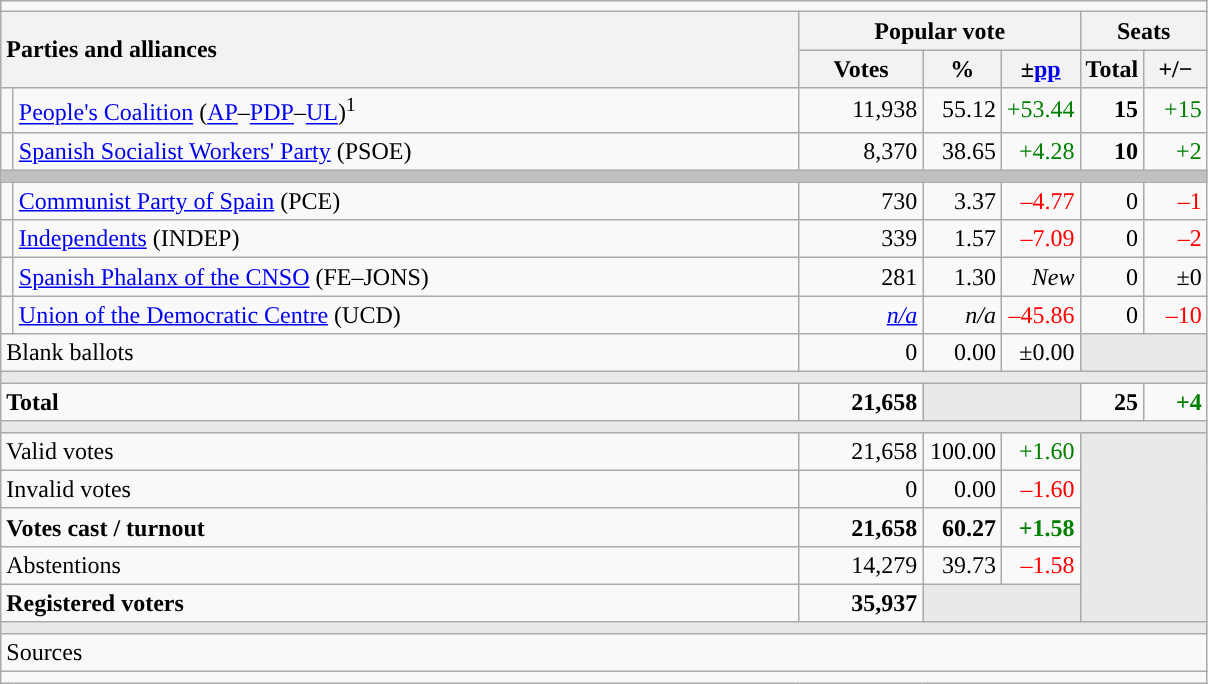<table class="wikitable" style="text-align:right;">
<tr>
<td colspan="7"></td>
</tr>
<tr>
<th style="text-align:left;" rowspan="2" colspan="2" width="525">Parties and alliances</th>
<th colspan="3">Popular vote</th>
<th colspan="2">Seats</th>
</tr>
<tr>
<th width="75">Votes</th>
<th width="45">%</th>
<th width="45">±<a href='#'>pp</a></th>
<th width="35">Total</th>
<th width="35">+/−</th>
</tr>
<tr>
<td width="1" style="color:inherit;background:"></td>
<td align="left"><a href='#'>People's Coalition</a> (<a href='#'>AP</a>–<a href='#'>PDP</a>–<a href='#'>UL</a>)<sup>1</sup></td>
<td>11,938</td>
<td>55.12</td>
<td style="color:green;">+53.44</td>
<td><strong>15</strong></td>
<td style="color:green;">+15</td>
</tr>
<tr>
<td style="color:inherit;background:"></td>
<td align="left"><a href='#'>Spanish Socialist Workers' Party</a> (PSOE)</td>
<td>8,370</td>
<td>38.65</td>
<td style="color:green;">+4.28</td>
<td><strong>10</strong></td>
<td style="color:green;">+2</td>
</tr>
<tr>
<td colspan="7" bgcolor="#C0C0C0"></td>
</tr>
<tr>
<td style="color:inherit;background:"></td>
<td align="left"><a href='#'>Communist Party of Spain</a> (PCE)</td>
<td>730</td>
<td>3.37</td>
<td style="color:red;">–4.77</td>
<td>0</td>
<td style="color:red;">–1</td>
</tr>
<tr>
<td style="color:inherit;background:"></td>
<td align="left"><a href='#'>Independents</a> (INDEP)</td>
<td>339</td>
<td>1.57</td>
<td style="color:red;">–7.09</td>
<td>0</td>
<td style="color:red;">–2</td>
</tr>
<tr>
<td style="color:inherit;background:"></td>
<td align="left"><a href='#'>Spanish Phalanx of the CNSO</a> (FE–JONS)</td>
<td>281</td>
<td>1.30</td>
<td><em>New</em></td>
<td>0</td>
<td>±0</td>
</tr>
<tr>
<td style="color:inherit;background:"></td>
<td align="left"><a href='#'>Union of the Democratic Centre</a> (UCD)</td>
<td><em><a href='#'>n/a</a></em></td>
<td><em>n/a</em></td>
<td style="color:red;">–45.86</td>
<td>0</td>
<td style="color:red;">–10</td>
</tr>
<tr>
<td align="left" colspan="2">Blank ballots</td>
<td>0</td>
<td>0.00</td>
<td>±0.00</td>
<td bgcolor="#E9E9E9" colspan="2"></td>
</tr>
<tr>
<td colspan="7" bgcolor="#E9E9E9"></td>
</tr>
<tr style="font-weight:bold;">
<td align="left" colspan="2">Total</td>
<td>21,658</td>
<td bgcolor="#E9E9E9" colspan="2"></td>
<td>25</td>
<td style="color:green;">+4</td>
</tr>
<tr>
<td colspan="7" bgcolor="#E9E9E9"></td>
</tr>
<tr>
<td align="left" colspan="2">Valid votes</td>
<td>21,658</td>
<td>100.00</td>
<td style="color:green;">+1.60</td>
<td bgcolor="#E9E9E9" colspan="2" rowspan="5"></td>
</tr>
<tr>
<td align="left" colspan="2">Invalid votes</td>
<td>0</td>
<td>0.00</td>
<td style="color:red;">–1.60</td>
</tr>
<tr style="font-weight:bold;">
<td align="left" colspan="2">Votes cast / turnout</td>
<td>21,658</td>
<td>60.27</td>
<td style="color:green;">+1.58</td>
</tr>
<tr>
<td align="left" colspan="2">Abstentions</td>
<td>14,279</td>
<td>39.73</td>
<td style="color:red;">–1.58</td>
</tr>
<tr style="font-weight:bold;">
<td align="left" colspan="2">Registered voters</td>
<td>35,937</td>
<td bgcolor="#E9E9E9" colspan="2"></td>
</tr>
<tr>
<td colspan="7" bgcolor="#E9E9E9"></td>
</tr>
<tr>
<td align="left" colspan="7">Sources</td>
</tr>
<tr>
<td colspan="7" style="text-align:left; max-width:790px;"></td>
</tr>
</table>
